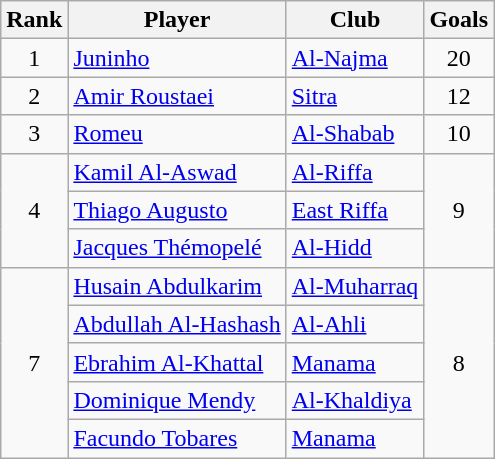<table class="wikitable" style="text-align:center;">
<tr>
<th>Rank</th>
<th>Player</th>
<th>Club</th>
<th>Goals</th>
</tr>
<tr>
<td>1</td>
<td align=left> <a href='#'>Juninho</a></td>
<td align=left><a href='#'>Al-Najma</a></td>
<td>20</td>
</tr>
<tr>
<td>2</td>
<td align=left> <a href='#'>Amir Roustaei</a></td>
<td align=left><a href='#'>Sitra</a></td>
<td>12</td>
</tr>
<tr>
<td>3</td>
<td align=left> <a href='#'>Romeu</a></td>
<td align=left><a href='#'>Al-Shabab</a></td>
<td>10</td>
</tr>
<tr>
<td rowspan=3>4</td>
<td align=left> <a href='#'>Kamil Al-Aswad</a></td>
<td align=left><a href='#'>Al-Riffa</a></td>
<td rowspan=3>9</td>
</tr>
<tr>
<td align=left> <a href='#'>Thiago Augusto</a></td>
<td align=left><a href='#'>East Riffa</a></td>
</tr>
<tr>
<td align=left> <a href='#'>Jacques Thémopelé</a></td>
<td align=left><a href='#'>Al-Hidd</a></td>
</tr>
<tr>
<td rowspan=5>7</td>
<td align=left> <a href='#'>Husain Abdulkarim</a></td>
<td align=left><a href='#'>Al-Muharraq</a></td>
<td rowspan=5>8</td>
</tr>
<tr>
<td align=left> <a href='#'>Abdullah Al-Hashash</a></td>
<td align=left><a href='#'>Al-Ahli</a></td>
</tr>
<tr>
<td align=left> <a href='#'>Ebrahim Al-Khattal</a></td>
<td align=left><a href='#'>Manama</a></td>
</tr>
<tr>
<td align=left> <a href='#'>Dominique Mendy</a></td>
<td align=left><a href='#'>Al-Khaldiya</a></td>
</tr>
<tr>
<td align=left> <a href='#'>Facundo Tobares</a></td>
<td align=left><a href='#'>Manama</a></td>
</tr>
</table>
